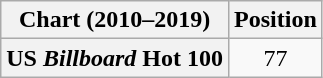<table class="wikitable plainrowheaders" style="text-align:center">
<tr>
<th scope="col">Chart (2010–2019)</th>
<th scope="col">Position</th>
</tr>
<tr>
<th scope="row">US <em>Billboard</em> Hot 100</th>
<td>77</td>
</tr>
</table>
